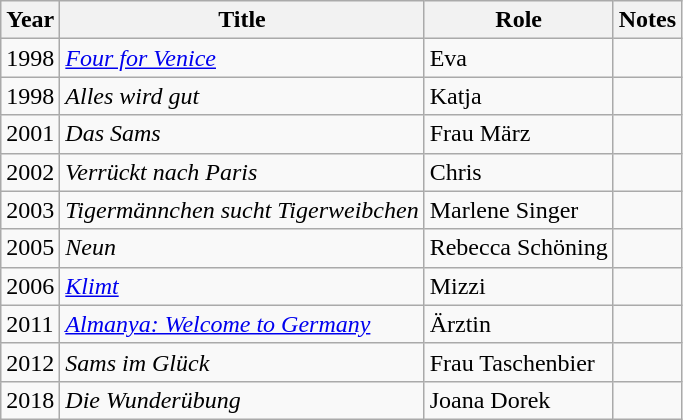<table class="wikitable sortable">
<tr>
<th>Year</th>
<th>Title</th>
<th>Role</th>
<th class="unsortable">Notes</th>
</tr>
<tr>
<td>1998</td>
<td><em><a href='#'>Four for Venice</a></em></td>
<td>Eva</td>
<td></td>
</tr>
<tr>
<td>1998</td>
<td><em>Alles wird gut</em></td>
<td>Katja</td>
<td></td>
</tr>
<tr>
<td>2001</td>
<td><em>Das Sams</em></td>
<td>Frau März</td>
<td></td>
</tr>
<tr>
<td>2002</td>
<td><em>Verrückt nach Paris</em></td>
<td>Chris</td>
<td></td>
</tr>
<tr>
<td>2003</td>
<td><em>Tigermännchen sucht Tigerweibchen</em></td>
<td>Marlene Singer</td>
<td></td>
</tr>
<tr>
<td>2005</td>
<td><em>Neun</em></td>
<td>Rebecca Schöning</td>
<td></td>
</tr>
<tr>
<td>2006</td>
<td><em><a href='#'>Klimt</a></em></td>
<td>Mizzi</td>
<td></td>
</tr>
<tr>
<td>2011</td>
<td><em><a href='#'>Almanya: Welcome to Germany</a></em></td>
<td>Ärztin</td>
<td></td>
</tr>
<tr>
<td>2012</td>
<td><em>Sams im Glück</em></td>
<td>Frau Taschenbier</td>
<td></td>
</tr>
<tr>
<td>2018</td>
<td><em>Die Wunderübung</em></td>
<td>Joana Dorek</td>
<td></td>
</tr>
</table>
